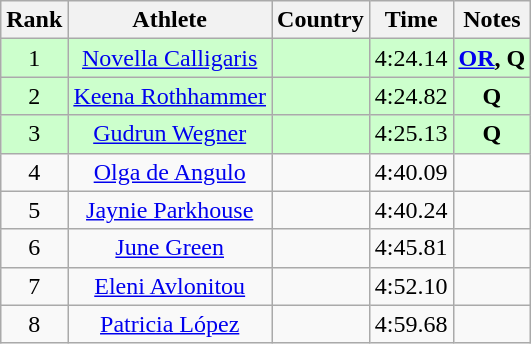<table class="wikitable sortable" style="text-align:center">
<tr>
<th>Rank</th>
<th>Athlete</th>
<th>Country</th>
<th>Time</th>
<th>Notes</th>
</tr>
<tr bgcolor=ccffcc>
<td>1</td>
<td><a href='#'>Novella Calligaris</a></td>
<td align=left></td>
<td>4:24.14</td>
<td><strong><a href='#'>OR</a>, Q</strong></td>
</tr>
<tr bgcolor=ccffcc>
<td>2</td>
<td><a href='#'>Keena Rothhammer</a></td>
<td align=left></td>
<td>4:24.82</td>
<td><strong> Q </strong></td>
</tr>
<tr bgcolor=ccffcc>
<td>3</td>
<td><a href='#'>Gudrun Wegner</a></td>
<td align=left></td>
<td>4:25.13</td>
<td><strong>Q</strong></td>
</tr>
<tr>
<td>4</td>
<td><a href='#'>Olga de Angulo</a></td>
<td align=left></td>
<td>4:40.09</td>
<td><strong> </strong></td>
</tr>
<tr>
<td>5</td>
<td><a href='#'>Jaynie Parkhouse</a></td>
<td align=left></td>
<td>4:40.24</td>
<td><strong> </strong></td>
</tr>
<tr>
<td>6</td>
<td><a href='#'>June Green</a></td>
<td align=left></td>
<td>4:45.81</td>
<td><strong> </strong></td>
</tr>
<tr>
<td>7</td>
<td><a href='#'>Eleni Avlonitou</a></td>
<td align=left></td>
<td>4:52.10</td>
<td><strong> </strong></td>
</tr>
<tr>
<td>8</td>
<td><a href='#'>Patricia López</a></td>
<td align=left></td>
<td>4:59.68</td>
<td><strong> </strong></td>
</tr>
</table>
